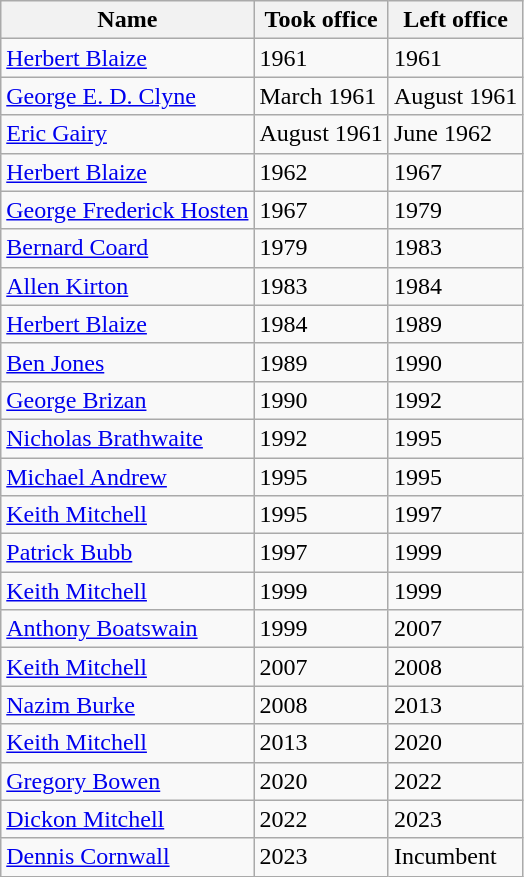<table class="wikitable">
<tr>
<th>Name</th>
<th>Took office</th>
<th>Left office</th>
</tr>
<tr>
<td><a href='#'>Herbert Blaize</a></td>
<td>1961</td>
<td>1961</td>
</tr>
<tr>
<td><a href='#'>George E. D. Clyne</a></td>
<td>March 1961</td>
<td>August 1961</td>
</tr>
<tr>
<td><a href='#'>Eric Gairy</a></td>
<td>August 1961</td>
<td>June 1962</td>
</tr>
<tr>
<td><a href='#'>Herbert Blaize</a></td>
<td>1962</td>
<td>1967</td>
</tr>
<tr>
<td><a href='#'>George Frederick Hosten</a></td>
<td>1967</td>
<td>1979</td>
</tr>
<tr>
<td><a href='#'>Bernard Coard</a></td>
<td>1979</td>
<td>1983</td>
</tr>
<tr>
<td><a href='#'>Allen Kirton</a></td>
<td>1983</td>
<td>1984</td>
</tr>
<tr>
<td><a href='#'>Herbert Blaize</a></td>
<td>1984</td>
<td>1989</td>
</tr>
<tr>
<td><a href='#'>Ben Jones</a></td>
<td>1989</td>
<td>1990</td>
</tr>
<tr>
<td><a href='#'>George Brizan</a></td>
<td>1990</td>
<td>1992</td>
</tr>
<tr>
<td><a href='#'>Nicholas Brathwaite</a></td>
<td>1992</td>
<td>1995</td>
</tr>
<tr>
<td><a href='#'>Michael Andrew</a></td>
<td>1995</td>
<td>1995</td>
</tr>
<tr>
<td><a href='#'>Keith Mitchell</a></td>
<td>1995</td>
<td>1997</td>
</tr>
<tr>
<td><a href='#'>Patrick Bubb</a></td>
<td>1997</td>
<td>1999</td>
</tr>
<tr>
<td><a href='#'>Keith Mitchell</a></td>
<td>1999</td>
<td>1999</td>
</tr>
<tr>
<td><a href='#'>Anthony Boatswain</a></td>
<td>1999</td>
<td>2007</td>
</tr>
<tr>
<td><a href='#'>Keith Mitchell</a></td>
<td>2007</td>
<td>2008</td>
</tr>
<tr>
<td><a href='#'>Nazim Burke</a></td>
<td>2008</td>
<td>2013</td>
</tr>
<tr>
<td><a href='#'>Keith Mitchell</a></td>
<td>2013</td>
<td>2020</td>
</tr>
<tr>
<td><a href='#'>Gregory Bowen</a></td>
<td>2020</td>
<td>2022</td>
</tr>
<tr>
<td><a href='#'>Dickon Mitchell</a></td>
<td>2022</td>
<td>2023</td>
</tr>
<tr>
<td><a href='#'>Dennis Cornwall</a></td>
<td>2023</td>
<td>Incumbent</td>
</tr>
</table>
